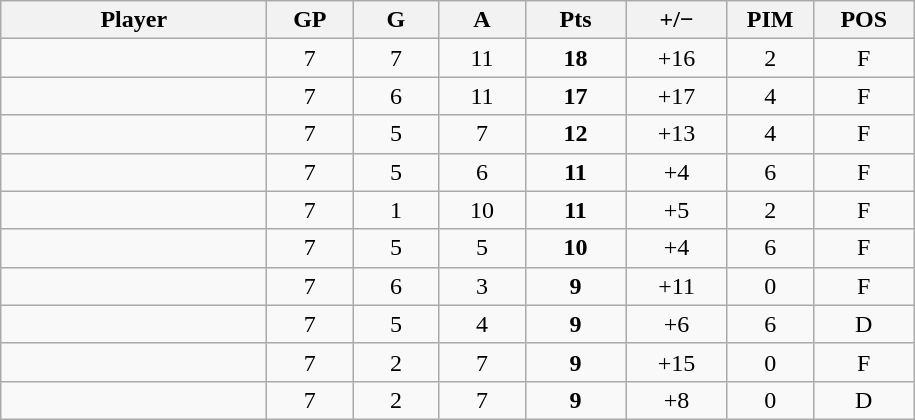<table class="wikitable sortable" style="text-align:center;">
<tr>
<th style="width:170px;">Player</th>
<th style="width:50px;">GP</th>
<th style="width:50px;">G</th>
<th style="width:50px;">A</th>
<th style="width:60px;">Pts</th>
<th style="width:60px;">+/−</th>
<th style="width:50px;">PIM</th>
<th style="width:60px;">POS</th>
</tr>
<tr>
<td align=left> </td>
<td>7</td>
<td>7</td>
<td>11</td>
<td><strong>18</strong></td>
<td>+16</td>
<td>2</td>
<td>F</td>
</tr>
<tr>
<td align=left> </td>
<td>7</td>
<td>6</td>
<td>11</td>
<td><strong>17</strong></td>
<td>+17</td>
<td>4</td>
<td>F</td>
</tr>
<tr>
<td align=left> </td>
<td>7</td>
<td>5</td>
<td>7</td>
<td><strong>12</strong></td>
<td>+13</td>
<td>4</td>
<td>F</td>
</tr>
<tr>
<td align=left> </td>
<td>7</td>
<td>5</td>
<td>6</td>
<td><strong>11</strong></td>
<td>+4</td>
<td>6</td>
<td>F</td>
</tr>
<tr>
<td align=left> </td>
<td>7</td>
<td>1</td>
<td>10</td>
<td><strong>11</strong></td>
<td>+5</td>
<td>2</td>
<td>F</td>
</tr>
<tr>
<td align=left> </td>
<td>7</td>
<td>5</td>
<td>5</td>
<td><strong>10</strong></td>
<td>+4</td>
<td>6</td>
<td>F</td>
</tr>
<tr>
<td align=left> </td>
<td>7</td>
<td>6</td>
<td>3</td>
<td><strong>9</strong></td>
<td>+11</td>
<td>0</td>
<td>F</td>
</tr>
<tr>
<td align=left> </td>
<td>7</td>
<td>5</td>
<td>4</td>
<td><strong>9</strong></td>
<td>+6</td>
<td>6</td>
<td>D</td>
</tr>
<tr>
<td align=left> </td>
<td>7</td>
<td>2</td>
<td>7</td>
<td><strong>9</strong></td>
<td>+15</td>
<td>0</td>
<td>F</td>
</tr>
<tr>
<td align=left> </td>
<td>7</td>
<td>2</td>
<td>7</td>
<td><strong>9</strong></td>
<td>+8</td>
<td>0</td>
<td>D</td>
</tr>
</table>
